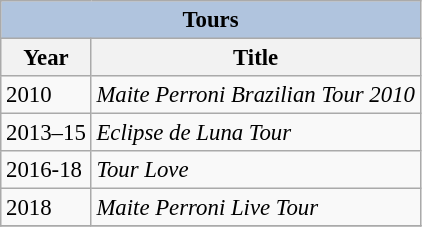<table class="wikitable" style="font-size: 95%;">
<tr>
<th colspan="4" style="background: LightSteelBlue;">Tours</th>
</tr>
<tr>
<th>Year</th>
<th>Title</th>
</tr>
<tr>
<td>2010</td>
<td><em>Maite Perroni Brazilian Tour 2010</em></td>
</tr>
<tr>
<td>2013–15</td>
<td><em>Eclipse de Luna Tour</em></td>
</tr>
<tr>
<td>2016-18</td>
<td><em>Tour Love</em></td>
</tr>
<tr>
<td>2018</td>
<td><em>Maite Perroni Live Tour</em></td>
</tr>
<tr>
</tr>
</table>
